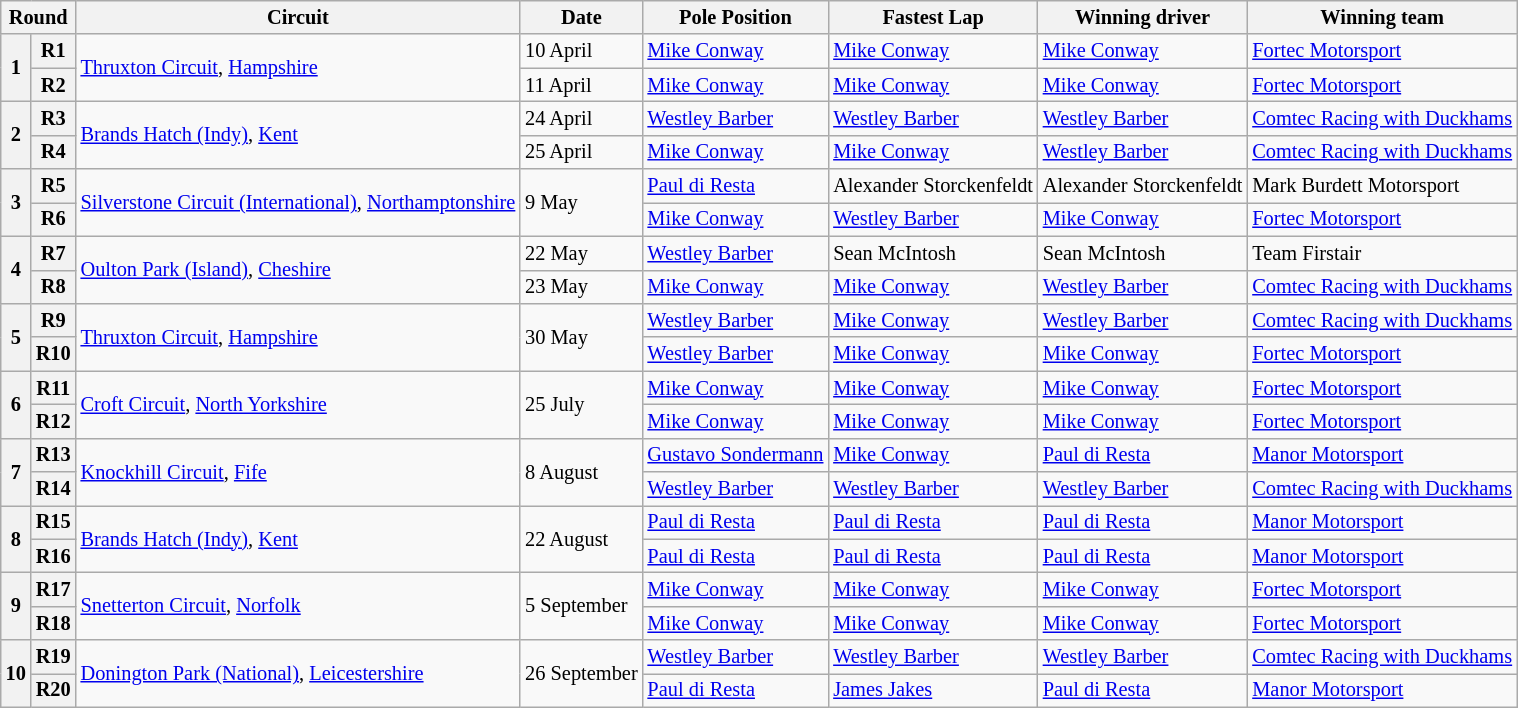<table class="wikitable" style="font-size: 85%">
<tr>
<th colspan=2>Round</th>
<th>Circuit</th>
<th>Date</th>
<th>Pole Position</th>
<th>Fastest Lap</th>
<th>Winning driver</th>
<th>Winning team</th>
</tr>
<tr>
<th rowspan=2>1</th>
<th>R1</th>
<td rowspan=2><a href='#'>Thruxton Circuit</a>, <a href='#'>Hampshire</a></td>
<td>10 April</td>
<td> <a href='#'>Mike Conway</a></td>
<td> <a href='#'>Mike Conway</a></td>
<td> <a href='#'>Mike Conway</a></td>
<td><a href='#'>Fortec Motorsport</a></td>
</tr>
<tr>
<th>R2</th>
<td>11 April</td>
<td> <a href='#'>Mike Conway</a></td>
<td> <a href='#'>Mike Conway</a></td>
<td> <a href='#'>Mike Conway</a></td>
<td><a href='#'>Fortec Motorsport</a></td>
</tr>
<tr>
<th rowspan=2>2</th>
<th>R3</th>
<td rowspan=2><a href='#'>Brands Hatch (Indy)</a>, <a href='#'>Kent</a></td>
<td>24 April</td>
<td> <a href='#'>Westley Barber</a></td>
<td> <a href='#'>Westley Barber</a></td>
<td> <a href='#'>Westley Barber</a></td>
<td nowrap><a href='#'>Comtec Racing with Duckhams</a></td>
</tr>
<tr>
<th>R4</th>
<td>25 April</td>
<td> <a href='#'>Mike Conway</a></td>
<td> <a href='#'>Mike Conway</a></td>
<td> <a href='#'>Westley Barber</a></td>
<td><a href='#'>Comtec Racing with Duckhams</a></td>
</tr>
<tr>
<th rowspan=2>3</th>
<th>R5</th>
<td rowspan=2 nowrap><a href='#'>Silverstone Circuit (International)</a>, <a href='#'>Northamptonshire</a></td>
<td rowspan=2>9 May</td>
<td> <a href='#'>Paul di Resta</a></td>
<td nowrap> Alexander Storckenfeldt</td>
<td nowrap> Alexander Storckenfeldt</td>
<td>Mark Burdett Motorsport</td>
</tr>
<tr>
<th>R6</th>
<td> <a href='#'>Mike Conway</a></td>
<td> <a href='#'>Westley Barber</a></td>
<td> <a href='#'>Mike Conway</a></td>
<td><a href='#'>Fortec Motorsport</a></td>
</tr>
<tr>
<th rowspan=2>4</th>
<th>R7</th>
<td rowspan=2><a href='#'>Oulton Park (Island)</a>, <a href='#'>Cheshire</a></td>
<td>22 May</td>
<td> <a href='#'>Westley Barber</a></td>
<td> Sean McIntosh</td>
<td> Sean McIntosh</td>
<td>Team Firstair</td>
</tr>
<tr>
<th>R8</th>
<td>23 May</td>
<td> <a href='#'>Mike Conway</a></td>
<td> <a href='#'>Mike Conway</a></td>
<td> <a href='#'>Westley Barber</a></td>
<td><a href='#'>Comtec Racing with Duckhams</a></td>
</tr>
<tr>
<th rowspan=2>5</th>
<th>R9</th>
<td rowspan=2><a href='#'>Thruxton Circuit</a>, <a href='#'>Hampshire</a></td>
<td rowspan=2>30 May</td>
<td> <a href='#'>Westley Barber</a></td>
<td> <a href='#'>Mike Conway</a></td>
<td> <a href='#'>Westley Barber</a></td>
<td><a href='#'>Comtec Racing with Duckhams</a></td>
</tr>
<tr>
<th>R10</th>
<td> <a href='#'>Westley Barber</a></td>
<td> <a href='#'>Mike Conway</a></td>
<td> <a href='#'>Mike Conway</a></td>
<td><a href='#'>Fortec Motorsport</a></td>
</tr>
<tr>
<th rowspan=2>6</th>
<th>R11</th>
<td rowspan=2><a href='#'>Croft Circuit</a>, <a href='#'>North Yorkshire</a></td>
<td rowspan=2>25 July</td>
<td> <a href='#'>Mike Conway</a></td>
<td> <a href='#'>Mike Conway</a></td>
<td> <a href='#'>Mike Conway</a></td>
<td><a href='#'>Fortec Motorsport</a></td>
</tr>
<tr>
<th>R12</th>
<td> <a href='#'>Mike Conway</a></td>
<td> <a href='#'>Mike Conway</a></td>
<td> <a href='#'>Mike Conway</a></td>
<td><a href='#'>Fortec Motorsport</a></td>
</tr>
<tr>
<th rowspan=2>7</th>
<th>R13</th>
<td rowspan=2><a href='#'>Knockhill Circuit</a>, <a href='#'>Fife</a></td>
<td rowspan=2>8 August</td>
<td nowrap> <a href='#'>Gustavo Sondermann</a></td>
<td> <a href='#'>Mike Conway</a></td>
<td> <a href='#'>Paul di Resta</a></td>
<td><a href='#'>Manor Motorsport</a></td>
</tr>
<tr>
<th>R14</th>
<td> <a href='#'>Westley Barber</a></td>
<td> <a href='#'>Westley Barber</a></td>
<td> <a href='#'>Westley Barber</a></td>
<td><a href='#'>Comtec Racing with Duckhams</a></td>
</tr>
<tr>
<th rowspan=2>8</th>
<th>R15</th>
<td rowspan=2><a href='#'>Brands Hatch (Indy)</a>, <a href='#'>Kent</a></td>
<td rowspan=2>22 August</td>
<td> <a href='#'>Paul di Resta</a></td>
<td> <a href='#'>Paul di Resta</a></td>
<td> <a href='#'>Paul di Resta</a></td>
<td><a href='#'>Manor Motorsport</a></td>
</tr>
<tr>
<th>R16</th>
<td> <a href='#'>Paul di Resta</a></td>
<td> <a href='#'>Paul di Resta</a></td>
<td> <a href='#'>Paul di Resta</a></td>
<td><a href='#'>Manor Motorsport</a></td>
</tr>
<tr>
<th rowspan=2>9</th>
<th>R17</th>
<td rowspan=2><a href='#'>Snetterton Circuit</a>, <a href='#'>Norfolk</a></td>
<td rowspan=2>5 September</td>
<td> <a href='#'>Mike Conway</a></td>
<td> <a href='#'>Mike Conway</a></td>
<td> <a href='#'>Mike Conway</a></td>
<td><a href='#'>Fortec Motorsport</a></td>
</tr>
<tr>
<th>R18</th>
<td> <a href='#'>Mike Conway</a></td>
<td> <a href='#'>Mike Conway</a></td>
<td> <a href='#'>Mike Conway</a></td>
<td><a href='#'>Fortec Motorsport</a></td>
</tr>
<tr>
<th rowspan=2>10</th>
<th>R19</th>
<td rowspan=2><a href='#'>Donington Park (National)</a>, <a href='#'>Leicestershire</a></td>
<td rowspan=2 nowrap>26 September</td>
<td> <a href='#'>Westley Barber</a></td>
<td> <a href='#'>Westley Barber</a></td>
<td> <a href='#'>Westley Barber</a></td>
<td><a href='#'>Comtec Racing with Duckhams</a></td>
</tr>
<tr>
<th>R20</th>
<td> <a href='#'>Paul di Resta</a></td>
<td> <a href='#'>James Jakes</a></td>
<td> <a href='#'>Paul di Resta</a></td>
<td><a href='#'>Manor Motorsport</a></td>
</tr>
</table>
